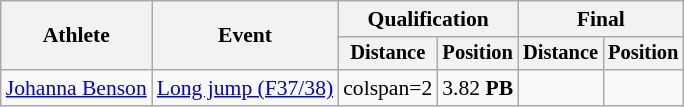<table class=wikitable style="font-size:90%">
<tr>
<th rowspan="2">Athlete</th>
<th rowspan="2">Event</th>
<th colspan="2">Qualification</th>
<th colspan="2">Final</th>
</tr>
<tr style="font-size:95%">
<th>Distance</th>
<th>Position</th>
<th>Distance</th>
<th>Position</th>
</tr>
<tr align=center>
<td align=left><a href='#'>Johanna Benson</a></td>
<td align=left><a href='#'>Long jump (F37/38)</a></td>
<td>colspan=2 </td>
<td>3.82 <strong>PB</strong></td>
<td></td>
</tr>
</table>
